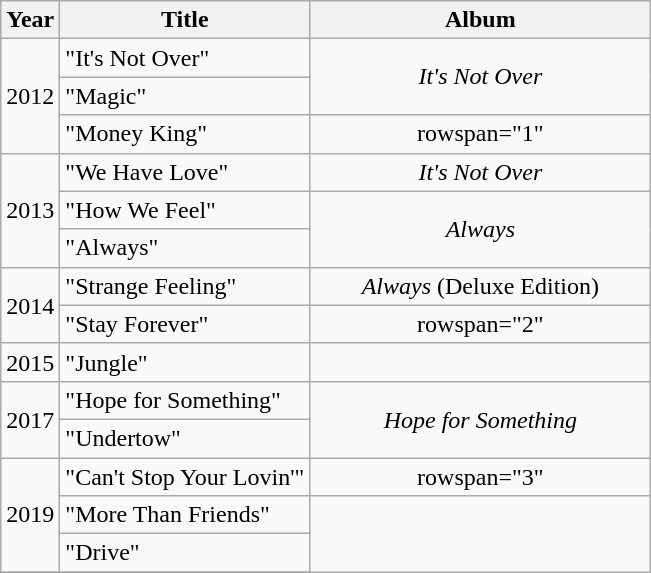<table class="wikitable" style="text-align:center;">
<tr>
<th scope="col">Year</th>
<th scope="col">Title</th>
<th scope="col" width="220">Album</th>
</tr>
<tr>
<td rowspan="3">2012</td>
<td align="left">"It's Not Over"</td>
<td rowspan="2"><em>It's Not Over</em></td>
</tr>
<tr>
<td align="left">"Magic"</td>
</tr>
<tr>
<td align="left">"Money King" </td>
<td>rowspan="1" </td>
</tr>
<tr>
<td rowspan="3">2013</td>
<td align="left">"We Have Love"</td>
<td rowspan="1"><em>It's Not Over</em></td>
</tr>
<tr>
<td align="left">"How We Feel"</td>
<td rowspan="2"><em>Always</em></td>
</tr>
<tr>
<td align="left">"Always"</td>
</tr>
<tr>
<td rowspan="2">2014</td>
<td align="left">"Strange Feeling"</td>
<td rowspan="1"><em>Always</em> (Deluxe Edition)</td>
</tr>
<tr>
<td align="left">"Stay Forever"</td>
<td>rowspan="2" </td>
</tr>
<tr>
<td rowspan="1">2015</td>
<td align="left">"Jungle"</td>
</tr>
<tr>
<td rowspan="2">2017</td>
<td align="left">"Hope for Something"</td>
<td rowspan="2"><em>Hope for Something</em></td>
</tr>
<tr>
<td align="left">"Undertow"</td>
</tr>
<tr>
<td rowspan="3">2019</td>
<td align="left">"Can't Stop Your Lovin'" </td>
<td>rowspan="3" </td>
</tr>
<tr>
<td align="left">"More Than Friends" </td>
</tr>
<tr>
<td align="left">"Drive" </td>
</tr>
<tr>
</tr>
</table>
